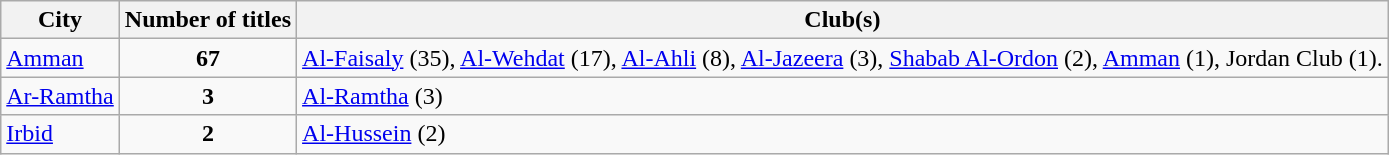<table class="wikitable">
<tr>
<th>City</th>
<th>Number of titles</th>
<th>Club(s)</th>
</tr>
<tr>
<td><a href='#'>Amman</a></td>
<td style="text-align: center;"><strong>67</strong></td>
<td><a href='#'>Al-Faisaly</a> (35), <a href='#'>Al-Wehdat</a> (17), <a href='#'>Al-Ahli</a> (8), <a href='#'>Al-Jazeera</a> (3), <a href='#'>Shabab Al-Ordon</a> (2), <a href='#'>Amman</a> (1), Jordan Club (1).</td>
</tr>
<tr>
<td><a href='#'>Ar-Ramtha</a></td>
<td style="text-align: center;"><strong>3</strong></td>
<td><a href='#'>Al-Ramtha</a> (3)</td>
</tr>
<tr>
<td><a href='#'>Irbid</a></td>
<td style="text-align: center;"><strong>2</strong></td>
<td><a href='#'>Al-Hussein</a> (2)</td>
</tr>
</table>
